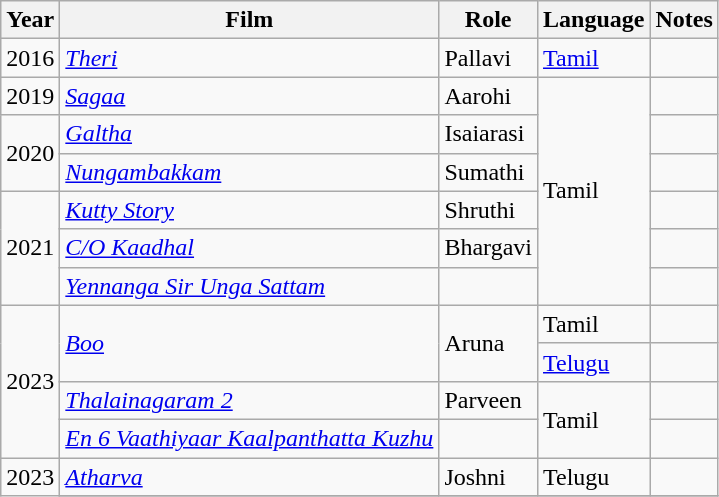<table class="wikitable sortable">
<tr>
<th>Year</th>
<th>Film</th>
<th>Role</th>
<th>Language</th>
<th>Notes</th>
</tr>
<tr>
<td rowspan="1">2016</td>
<td><em><a href='#'>Theri</a></em></td>
<td>Pallavi</td>
<td><a href='#'>Tamil</a></td>
<td></td>
</tr>
<tr>
<td rowspan="1">2019</td>
<td><em><a href='#'>Sagaa</a></em></td>
<td>Aarohi</td>
<td rowspan="6">Tamil</td>
<td></td>
</tr>
<tr>
<td rowspan="2">2020</td>
<td><em><a href='#'>Galtha</a></em></td>
<td>Isaiarasi</td>
<td></td>
</tr>
<tr>
<td><em><a href='#'>Nungambakkam</a></em></td>
<td>Sumathi</td>
<td></td>
</tr>
<tr>
<td rowspan="3">2021</td>
<td><em><a href='#'>Kutty Story</a></em></td>
<td>Shruthi</td>
<td></td>
</tr>
<tr>
<td><em><a href='#'>C/O Kaadhal</a></em></td>
<td>Bhargavi</td>
<td></td>
</tr>
<tr>
<td><em><a href='#'>Yennanga Sir Unga Sattam</a></em></td>
<td></td>
<td></td>
</tr>
<tr>
<td rowspan="4">2023</td>
<td rowspan="2"><em><a href='#'>Boo</a></em></td>
<td rowspan="2">Aruna</td>
<td>Tamil</td>
<td></td>
</tr>
<tr>
<td><a href='#'>Telugu</a></td>
<td></td>
</tr>
<tr>
<td><em><a href='#'>Thalainagaram 2</a></em></td>
<td>Parveen</td>
<td rowspan="2">Tamil</td>
<td></td>
</tr>
<tr>
<td><em><a href='#'>En 6 Vaathiyaar Kaalpanthatta Kuzhu</a></em></td>
<td></td>
<td></td>
</tr>
<tr>
<td rowspan="3">2023</td>
<td><em><a href='#'>Atharva</a></em></td>
<td>Joshni</td>
<td>Telugu</td>
<td></td>
</tr>
<tr>
</tr>
</table>
